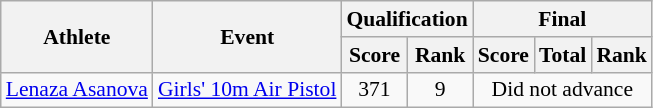<table class="wikitable" style="font-size:90%">
<tr>
<th rowspan="2">Athlete</th>
<th rowspan="2">Event</th>
<th colspan="2">Qualification</th>
<th colspan="3">Final</th>
</tr>
<tr>
<th>Score</th>
<th>Rank</th>
<th>Score</th>
<th>Total</th>
<th>Rank</th>
</tr>
<tr>
<td><a href='#'>Lenaza Asanova</a></td>
<td><a href='#'>Girls' 10m Air Pistol</a></td>
<td align=center>371</td>
<td align=center>9</td>
<td colspan=3 align=center>Did not advance</td>
</tr>
</table>
